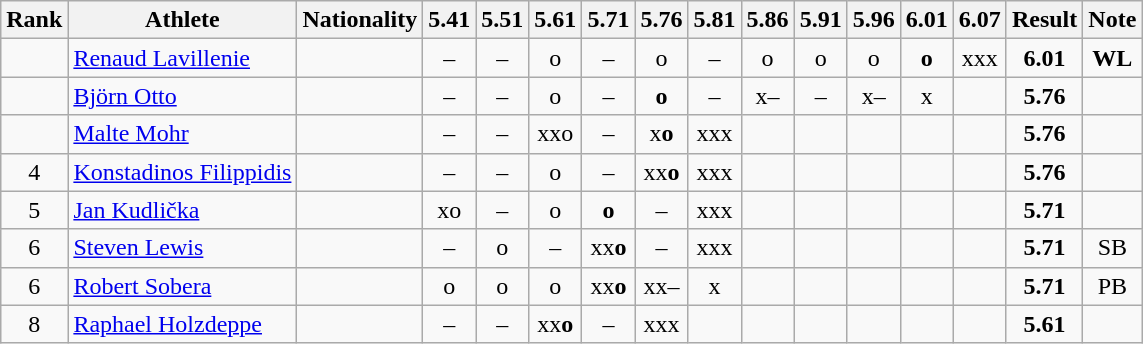<table class="wikitable sortable" style="text-align:center">
<tr>
<th>Rank</th>
<th>Athlete</th>
<th>Nationality</th>
<th>5.41</th>
<th>5.51</th>
<th>5.61</th>
<th>5.71</th>
<th>5.76</th>
<th>5.81</th>
<th>5.86</th>
<th>5.91</th>
<th>5.96</th>
<th>6.01</th>
<th>6.07</th>
<th>Result</th>
<th>Note</th>
</tr>
<tr>
<td></td>
<td align=left><a href='#'>Renaud Lavillenie</a></td>
<td align=left></td>
<td>–</td>
<td>–</td>
<td>o</td>
<td>–</td>
<td>o</td>
<td>–</td>
<td>o</td>
<td>o</td>
<td>o</td>
<td><strong>o</strong></td>
<td>xxx</td>
<td><strong>6.01</strong></td>
<td><strong>WL</strong></td>
</tr>
<tr>
<td></td>
<td align=left><a href='#'>Björn Otto</a></td>
<td align=left></td>
<td>–</td>
<td>–</td>
<td>o</td>
<td>–</td>
<td><strong>o</strong></td>
<td>–</td>
<td>x–</td>
<td>–</td>
<td>x–</td>
<td>x</td>
<td></td>
<td><strong>5.76</strong></td>
<td></td>
</tr>
<tr>
<td></td>
<td align=left><a href='#'>Malte Mohr</a></td>
<td align=left></td>
<td>–</td>
<td>–</td>
<td>xxo</td>
<td>–</td>
<td>x<strong>o</strong></td>
<td>xxx</td>
<td></td>
<td></td>
<td></td>
<td></td>
<td></td>
<td><strong>5.76</strong></td>
<td></td>
</tr>
<tr>
<td>4</td>
<td align=left><a href='#'>Konstadinos Filippidis</a></td>
<td align=left></td>
<td>–</td>
<td>–</td>
<td>o</td>
<td>–</td>
<td>xx<strong>o</strong></td>
<td>xxx</td>
<td></td>
<td></td>
<td></td>
<td></td>
<td></td>
<td><strong>5.76</strong></td>
<td></td>
</tr>
<tr>
<td>5</td>
<td align=left><a href='#'>Jan Kudlička</a></td>
<td align=left></td>
<td>xo</td>
<td>–</td>
<td>o</td>
<td><strong>o</strong></td>
<td>–</td>
<td>xxx</td>
<td></td>
<td></td>
<td></td>
<td></td>
<td></td>
<td><strong>5.71</strong></td>
<td></td>
</tr>
<tr>
<td>6</td>
<td align=left><a href='#'>Steven Lewis</a></td>
<td align=left></td>
<td>–</td>
<td>o</td>
<td>–</td>
<td>xx<strong>o</strong></td>
<td>–</td>
<td>xxx</td>
<td></td>
<td></td>
<td></td>
<td></td>
<td></td>
<td><strong>5.71</strong></td>
<td>SB</td>
</tr>
<tr>
<td>6</td>
<td align=left><a href='#'>Robert Sobera</a></td>
<td align=left></td>
<td>o</td>
<td>o</td>
<td>o</td>
<td>xx<strong>o</strong></td>
<td>xx–</td>
<td>x</td>
<td></td>
<td></td>
<td></td>
<td></td>
<td></td>
<td><strong>5.71</strong></td>
<td>PB</td>
</tr>
<tr>
<td>8</td>
<td align=left><a href='#'>Raphael Holzdeppe</a></td>
<td align=left></td>
<td>–</td>
<td>–</td>
<td>xx<strong>o</strong></td>
<td>–</td>
<td>xxx</td>
<td></td>
<td></td>
<td></td>
<td></td>
<td></td>
<td></td>
<td><strong>5.61</strong></td>
<td></td>
</tr>
</table>
